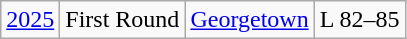<table class="wikitable">
<tr align="center">
<td><a href='#'>2025</a></td>
<td>First Round</td>
<td><a href='#'>Georgetown</a></td>
<td>L 82–85</td>
</tr>
</table>
